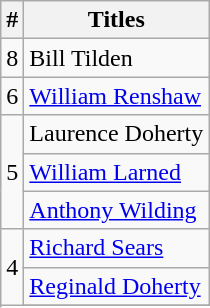<table class=wikitable style="display:inline-table;">
<tr>
<th>#</th>
<th>Titles</th>
</tr>
<tr>
<td>8</td>
<td> Bill Tilden</td>
</tr>
<tr>
<td>6</td>
<td> <a href='#'>William Renshaw</a></td>
</tr>
<tr>
<td rowspan="3">5</td>
<td> Laurence Doherty</td>
</tr>
<tr>
<td> <a href='#'>William Larned</a></td>
</tr>
<tr>
<td> <a href='#'>Anthony Wilding</a></td>
</tr>
<tr>
<td rowspan="3">4</td>
<td> <a href='#'>Richard Sears</a></td>
</tr>
<tr>
<td> <a href='#'>Reginald Doherty</a></td>
</tr>
<tr>
</tr>
</table>
